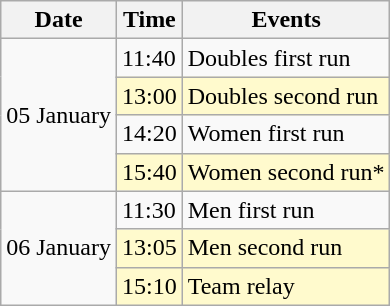<table class="wikitable" border="1">
<tr>
<th>Date</th>
<th>Time</th>
<th>Events</th>
</tr>
<tr>
<td rowspan=4>05 January</td>
<td>11:40</td>
<td>Doubles first run</td>
</tr>
<tr bgcolor=lemonchiffon>
<td>13:00</td>
<td>Doubles second run</td>
</tr>
<tr>
<td>14:20</td>
<td>Women first run</td>
</tr>
<tr bgcolor=lemonchiffon>
<td>15:40</td>
<td>Women second run*</td>
</tr>
<tr>
<td rowspan=3>06 January</td>
<td>11:30</td>
<td>Men first run</td>
</tr>
<tr bgcolor=lemonchiffon>
<td>13:05</td>
<td>Men second run</td>
</tr>
<tr bgcolor=lemonchiffon>
<td>15:10</td>
<td>Team relay</td>
</tr>
</table>
